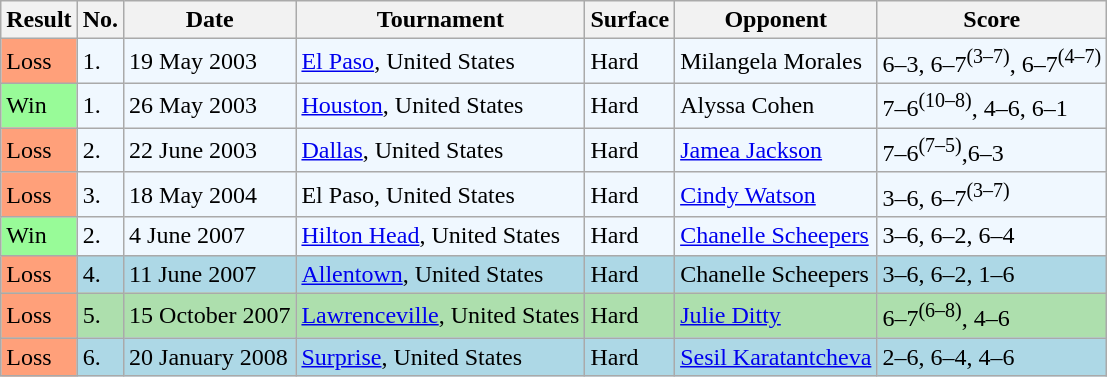<table class=wikitable>
<tr>
<th>Result</th>
<th>No.</th>
<th>Date</th>
<th>Tournament</th>
<th>Surface</th>
<th>Opponent</th>
<th>Score</th>
</tr>
<tr style="background:#f0f8ff;">
<td style="background:#ffa07a;">Loss</td>
<td>1.</td>
<td>19 May 2003</td>
<td><a href='#'>El Paso</a>, United States</td>
<td>Hard</td>
<td> Milangela Morales</td>
<td>6–3, 6–7<sup>(3–7)</sup>, 6–7<sup>(4–7)</sup></td>
</tr>
<tr style="background:#f0f8ff;">
<td style="background:#98fb98;">Win</td>
<td>1.</td>
<td>26 May 2003</td>
<td><a href='#'>Houston</a>, United States</td>
<td>Hard</td>
<td> Alyssa Cohen</td>
<td>7–6<sup>(10–8)</sup>, 4–6, 6–1</td>
</tr>
<tr style="background:#f0f8ff;">
<td style="background:#ffa07a;">Loss</td>
<td>2.</td>
<td>22 June 2003</td>
<td><a href='#'>Dallas</a>, United States</td>
<td>Hard</td>
<td> <a href='#'>Jamea Jackson</a></td>
<td>7–6<sup>(7–5)</sup>,6–3</td>
</tr>
<tr style="background:#f0f8ff;">
<td style="background:#ffa07a;">Loss</td>
<td>3.</td>
<td>18 May 2004</td>
<td>El Paso, United States</td>
<td>Hard</td>
<td> <a href='#'>Cindy Watson</a></td>
<td>3–6, 6–7<sup>(3–7)</sup></td>
</tr>
<tr bgcolor="#f0f8ff">
<td style="background:#98fb98;">Win</td>
<td>2.</td>
<td>4 June 2007</td>
<td><a href='#'>Hilton Head</a>, United States</td>
<td>Hard</td>
<td> <a href='#'>Chanelle Scheepers</a></td>
<td>3–6, 6–2, 6–4</td>
</tr>
<tr style="background:lightblue;">
<td style="background:#ffa07a;">Loss</td>
<td>4.</td>
<td>11 June 2007</td>
<td><a href='#'>Allentown</a>, United States</td>
<td>Hard</td>
<td> Chanelle Scheepers</td>
<td>3–6, 6–2, 1–6</td>
</tr>
<tr style="background:#addfad;">
<td style="background:#ffa07a;">Loss</td>
<td>5.</td>
<td>15 October 2007</td>
<td><a href='#'>Lawrenceville</a>, United States</td>
<td>Hard</td>
<td> <a href='#'>Julie Ditty</a></td>
<td>6–7<sup>(6–8)</sup>, 4–6</td>
</tr>
<tr style="background:lightblue;">
<td style="background:#ffa07a;">Loss</td>
<td>6.</td>
<td>20 January 2008</td>
<td><a href='#'>Surprise</a>, United States</td>
<td>Hard</td>
<td> <a href='#'>Sesil Karatantcheva</a></td>
<td>2–6, 6–4, 4–6</td>
</tr>
</table>
